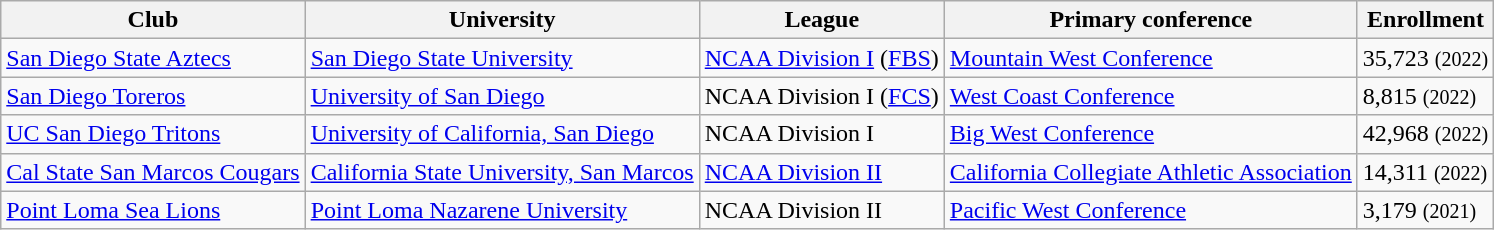<table class="wikitable sortable">
<tr>
<th>Club</th>
<th>University</th>
<th>League</th>
<th>Primary conference</th>
<th>Enrollment</th>
</tr>
<tr>
<td align="left"><a href='#'>San Diego State Aztecs</a></td>
<td><a href='#'>San Diego State University</a></td>
<td><a href='#'>NCAA Division I</a> (<a href='#'>FBS</a>)</td>
<td><a href='#'>Mountain West Conference</a></td>
<td>35,723 <small>(2022)</small></td>
</tr>
<tr>
<td align="left"><a href='#'>San Diego Toreros</a></td>
<td><a href='#'>University of San Diego</a></td>
<td>NCAA Division I (<a href='#'>FCS</a>)</td>
<td><a href='#'>West Coast Conference</a></td>
<td>8,815 <small>(2022)</small></td>
</tr>
<tr>
<td align="left"><a href='#'>UC San Diego Tritons</a></td>
<td><a href='#'>University of California, San Diego</a></td>
<td>NCAA Division I</td>
<td><a href='#'>Big West Conference</a></td>
<td>42,968 <small>(2022)</small></td>
</tr>
<tr>
<td><a href='#'>Cal State San Marcos Cougars</a></td>
<td><a href='#'>California State University, San Marcos</a></td>
<td><a href='#'>NCAA Division II</a></td>
<td><a href='#'>California Collegiate Athletic Association</a></td>
<td>14,311 <small>(2022)</small></td>
</tr>
<tr>
<td align="left"><a href='#'>Point Loma Sea Lions</a></td>
<td><a href='#'>Point Loma Nazarene University</a></td>
<td>NCAA Division II</td>
<td><a href='#'>Pacific West Conference</a></td>
<td>3,179 <small>(2021)</small></td>
</tr>
</table>
